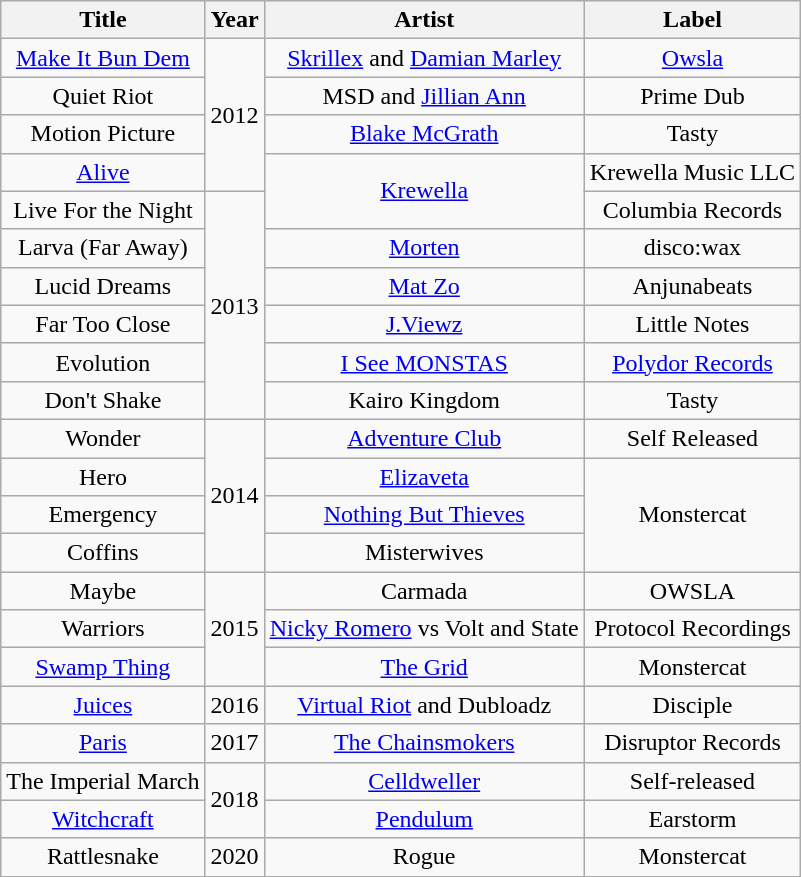<table class="wikitable plainrowheaders" style="text-align:center;">
<tr>
<th scope="col">Title</th>
<th scope="col">Year</th>
<th scope="col">Artist</th>
<th scope="col">Label</th>
</tr>
<tr>
<td><a href='#'>Make It Bun Dem</a></td>
<td rowspan="4">2012</td>
<td><a href='#'>Skrillex</a> and <a href='#'>Damian Marley</a></td>
<td><a href='#'>Owsla</a></td>
</tr>
<tr>
<td>Quiet Riot</td>
<td>MSD and <a href='#'>Jillian Ann</a></td>
<td>Prime Dub</td>
</tr>
<tr>
<td>Motion Picture</td>
<td><a href='#'>Blake McGrath</a></td>
<td>Tasty</td>
</tr>
<tr>
<td><a href='#'>Alive</a></td>
<td rowspan="2"><a href='#'>Krewella</a></td>
<td>Krewella Music LLC</td>
</tr>
<tr>
<td>Live For the Night</td>
<td rowspan="6">2013</td>
<td>Columbia Records</td>
</tr>
<tr>
<td>Larva (Far Away)</td>
<td><a href='#'>Morten</a></td>
<td>disco:wax</td>
</tr>
<tr>
<td>Lucid Dreams</td>
<td><a href='#'>Mat Zo</a></td>
<td>Anjunabeats</td>
</tr>
<tr>
<td>Far Too Close</td>
<td><a href='#'>J.Viewz</a></td>
<td>Little Notes</td>
</tr>
<tr>
<td>Evolution</td>
<td><a href='#'>I See MONSTAS</a></td>
<td><a href='#'>Polydor Records</a></td>
</tr>
<tr>
<td>Don't Shake</td>
<td>Kairo Kingdom</td>
<td>Tasty</td>
</tr>
<tr>
<td>Wonder</td>
<td rowspan="4">2014</td>
<td><a href='#'>Adventure Club</a> <br></td>
<td>Self Released</td>
</tr>
<tr>
<td>Hero</td>
<td><a href='#'>Elizaveta</a></td>
<td rowspan="3">Monstercat</td>
</tr>
<tr>
<td>Emergency</td>
<td><a href='#'>Nothing But Thieves</a></td>
</tr>
<tr>
<td>Coffins</td>
<td>Misterwives</td>
</tr>
<tr>
<td>Maybe</td>
<td rowspan="3">2015</td>
<td>Carmada</td>
<td>OWSLA</td>
</tr>
<tr>
<td>Warriors</td>
<td><a href='#'>Nicky Romero</a> vs Volt and State</td>
<td>Protocol Recordings</td>
</tr>
<tr>
<td><a href='#'>Swamp Thing</a></td>
<td><a href='#'>The Grid</a></td>
<td>Monstercat</td>
</tr>
<tr>
<td><a href='#'>Juices</a></td>
<td rowspan="1">2016</td>
<td><a href='#'>Virtual Riot</a> and Dubloadz</td>
<td>Disciple</td>
</tr>
<tr>
<td><a href='#'>Paris</a></td>
<td rowspan="1">2017</td>
<td><a href='#'>The Chainsmokers</a></td>
<td>Disruptor Records</td>
</tr>
<tr>
<td>The Imperial March</td>
<td rowspan="2">2018</td>
<td><a href='#'>Celldweller</a></td>
<td>Self-released</td>
</tr>
<tr>
<td><a href='#'>Witchcraft</a></td>
<td><a href='#'>Pendulum</a></td>
<td>Earstorm</td>
</tr>
<tr>
<td>Rattlesnake</td>
<td>2020</td>
<td>Rogue</td>
<td>Monstercat</td>
</tr>
</table>
